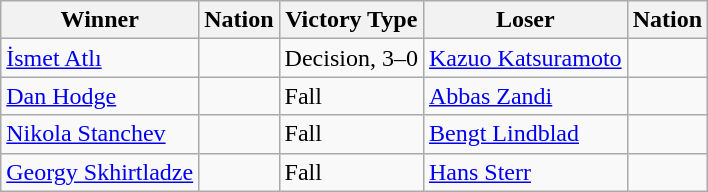<table class="wikitable sortable" style="text-align:left;">
<tr>
<th>Winner</th>
<th>Nation</th>
<th>Victory Type</th>
<th>Loser</th>
<th>Nation</th>
</tr>
<tr>
<td><a href='#'>İsmet Atlı</a></td>
<td></td>
<td>Decision, 3–0</td>
<td><a href='#'>Kazuo Katsuramoto</a></td>
<td></td>
</tr>
<tr>
<td><a href='#'>Dan Hodge</a></td>
<td></td>
<td>Fall</td>
<td><a href='#'>Abbas Zandi</a></td>
<td></td>
</tr>
<tr>
<td><a href='#'>Nikola Stanchev</a></td>
<td></td>
<td>Fall</td>
<td><a href='#'>Bengt Lindblad</a></td>
<td></td>
</tr>
<tr>
<td><a href='#'>Georgy Skhirtladze</a></td>
<td></td>
<td>Fall</td>
<td><a href='#'>Hans Sterr</a></td>
<td></td>
</tr>
</table>
